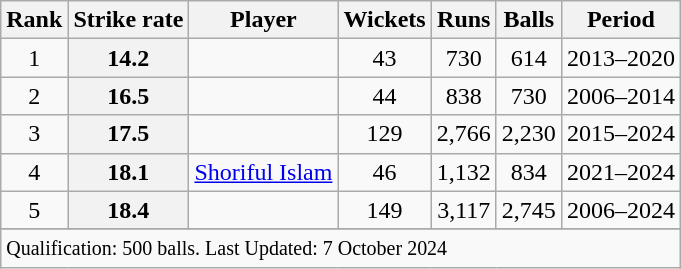<table class="wikitable plainrowheaders sortable">
<tr>
<th scope=col>Rank</th>
<th scope=col>Strike rate</th>
<th scope=col>Player</th>
<th scope=col>Wickets</th>
<th scope=col>Runs</th>
<th scope=col>Balls</th>
<th scope=col>Period</th>
</tr>
<tr>
<td align=center>1</td>
<th scope=row style=text-align:center;>14.2</th>
<td></td>
<td align=center>43</td>
<td align=center>730</td>
<td align=center>614</td>
<td>2013–2020</td>
</tr>
<tr>
<td align=center>2</td>
<th scope=row style=text-align:center;>16.5</th>
<td></td>
<td align=center>44</td>
<td align=center>838</td>
<td align=center>730</td>
<td>2006–2014</td>
</tr>
<tr>
<td align=center>3</td>
<th scope=row style=text-align:center;>17.5</th>
<td></td>
<td align=center>129</td>
<td align=center>2,766</td>
<td align=center>2,230</td>
<td>2015–2024</td>
</tr>
<tr>
<td align=center>4</td>
<th scope=row style=text-align:center;>18.1</th>
<td><a href='#'>Shoriful Islam</a></td>
<td align=center>46</td>
<td align=center>1,132</td>
<td align=center>834</td>
<td>2021–2024</td>
</tr>
<tr>
<td align=center>5</td>
<th scope=row style=text-align:center;>18.4</th>
<td></td>
<td align=center>149</td>
<td align=center>3,117</td>
<td align=center>2,745</td>
<td>2006–2024</td>
</tr>
<tr>
</tr>
<tr class=sortbottom>
<td colspan=7><small>Qualification: 500 balls. Last Updated: 7 October 2024</small></td>
</tr>
</table>
